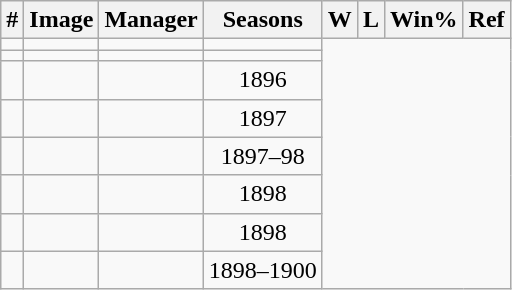<table class="wikitable sortable" style="text-align:center">
<tr>
<th class="unsortable">#</th>
<th class="unsortable">Image</th>
<th>Manager</th>
<th>Seasons</th>
<th>W</th>
<th>L</th>
<th>Win%</th>
<th>Ref</th>
</tr>
<tr>
<td></td>
<td></td>
<td></td>
<td></td>
</tr>
<tr>
<td></td>
<td></td>
<td></td>
<td></td>
</tr>
<tr>
<td></td>
<td></td>
<td></td>
<td>1896</td>
</tr>
<tr>
<td></td>
<td></td>
<td></td>
<td>1897</td>
</tr>
<tr>
<td></td>
<td></td>
<td></td>
<td>1897–98</td>
</tr>
<tr>
<td></td>
<td></td>
<td></td>
<td>1898</td>
</tr>
<tr>
<td></td>
<td></td>
<td></td>
<td>1898</td>
</tr>
<tr>
<td></td>
<td></td>
<td></td>
<td>1898–1900</td>
</tr>
</table>
